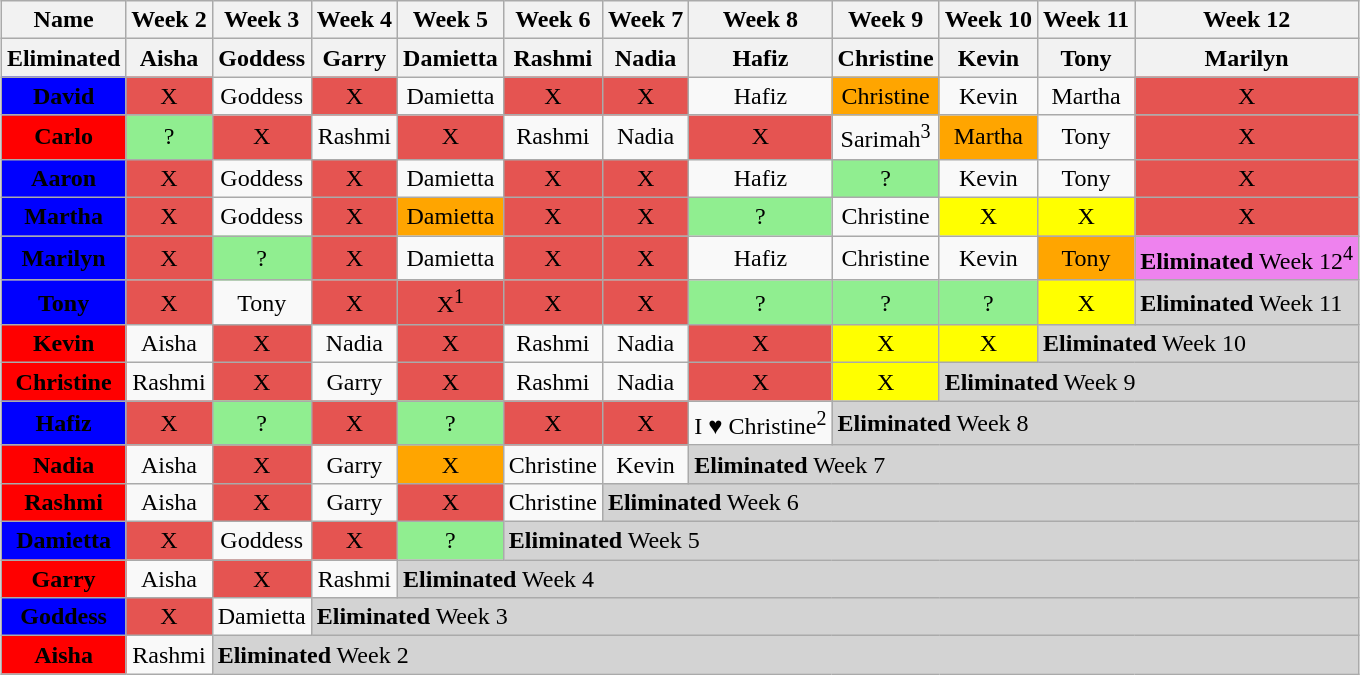<table class="wikitable"  style="text-align:center; margin:auto;">
<tr>
<th>Name</th>
<th>Week 2</th>
<th>Week 3</th>
<th>Week 4</th>
<th>Week 5</th>
<th>Week 6</th>
<th>Week 7</th>
<th>Week 8</th>
<th>Week 9</th>
<th>Week 10</th>
<th>Week 11</th>
<th>Week 12</th>
</tr>
<tr>
<th>Eliminated</th>
<th>Aisha</th>
<th>Goddess</th>
<th>Garry</th>
<th>Damietta</th>
<th>Rashmi</th>
<th>Nadia</th>
<th>Hafiz</th>
<th>Christine</th>
<th>Kevin</th>
<th>Tony</th>
<th>Marilyn</th>
</tr>
<tr>
<td style="background:blue;"><span><strong>David</strong></span></td>
<td style="background:#e55451;">X</td>
<td>Goddess</td>
<td style="background:#e55451;">X</td>
<td>Damietta</td>
<td style="background:#e55451;">X</td>
<td style="background:#e55451;">X</td>
<td>Hafiz</td>
<td style="background:orange;">Christine</td>
<td>Kevin</td>
<td>Martha</td>
<td style="background:#e55451;">X</td>
</tr>
<tr>
<td style="background:red;"><span><strong>Carlo</strong></span></td>
<td style="background:lightgreen;">?</td>
<td style="background:#e55451;">X</td>
<td>Rashmi</td>
<td style="background:#e55451;">X</td>
<td>Rashmi</td>
<td>Nadia</td>
<td style="background:#e55451;">X</td>
<td>Sarimah<sup>3</sup></td>
<td style="background:orange;">Martha</td>
<td>Tony</td>
<td style="background:#e55451;">X</td>
</tr>
<tr>
<td style="background:blue;"><span><strong>Aaron</strong></span></td>
<td style="background:#e55451;">X</td>
<td>Goddess</td>
<td style="background:#e55451;">X</td>
<td>Damietta</td>
<td style="background:#e55451;">X</td>
<td style="background:#e55451;">X</td>
<td>Hafiz</td>
<td style="background:lightgreen;">?</td>
<td>Kevin</td>
<td>Tony</td>
<td style="background:#e55451;">X</td>
</tr>
<tr>
<td style="background:blue;"><span><strong>Martha</strong></span></td>
<td style="background:#e55451;">X</td>
<td>Goddess</td>
<td style="background:#e55451;">X</td>
<td style="background:orange;">Damietta</td>
<td style="background:#e55451;">X</td>
<td style="background:#e55451;">X</td>
<td style="background:lightgreen;">?</td>
<td>Christine</td>
<td style="background:yellow;">X</td>
<td style="background:yellow;">X</td>
<td style="background:#e55451;">X</td>
</tr>
<tr>
<td style="background:blue;"><span><strong>Marilyn</strong></span></td>
<td style="background:#e55451;">X</td>
<td style="background:lightgreen;">?</td>
<td style="background:#e55451;">X</td>
<td>Damietta</td>
<td style="background:#e55451;">X</td>
<td style="background:#e55451;">X</td>
<td>Hafiz</td>
<td>Christine</td>
<td>Kevin</td>
<td style="background:orange;">Tony</td>
<td style="background:violet;"><strong>Eliminated</strong> Week 12<sup>4</sup></td>
</tr>
<tr>
<td style="background:blue;"><span><strong>Tony</strong></span></td>
<td style="background:#e55451;">X</td>
<td>Tony</td>
<td style="background:#e55451;">X</td>
<td style="background:#e55451;">X<sup>1</sup></td>
<td style="background:#e55451;">X</td>
<td style="background:#e55451;">X</td>
<td style="background:lightgreen;">?</td>
<td style="background:lightgreen;">?</td>
<td style="background:lightgreen;">?</td>
<td style="background:yellow;">X</td>
<td style="background:lightgrey; text-align:left;"><strong>Eliminated</strong> Week 11</td>
</tr>
<tr>
<td style="background:red;"><span><strong>Kevin</strong></span></td>
<td>Aisha</td>
<td style="background:#e55451;">X</td>
<td>Nadia</td>
<td style="background:#e55451;">X</td>
<td>Rashmi</td>
<td>Nadia</td>
<td style="background:#e55451;">X</td>
<td style="background:yellow;">X</td>
<td style="background:yellow;">X</td>
<td colspan="2"  style="background:lightgrey; text-align:left;"><strong>Eliminated</strong> Week 10</td>
</tr>
<tr>
<td style="background:red;"><span><strong>Christine</strong></span></td>
<td>Rashmi</td>
<td style="background:#e55451;">X</td>
<td>Garry</td>
<td style="background:#e55451;">X</td>
<td>Rashmi</td>
<td>Nadia</td>
<td style="background:#e55451;">X</td>
<td style="background:yellow;">X</td>
<td colspan="3"  style="background:lightgrey; text-align:left;"><strong>Eliminated</strong> Week 9</td>
</tr>
<tr>
<td style="background:blue;"><span><strong>Hafiz</strong></span></td>
<td style="background:#e55451;">X</td>
<td style="background:lightgreen;">?</td>
<td style="background:#e55451;">X</td>
<td style="background:lightgreen;">?</td>
<td style="background:#e55451;">X</td>
<td style="background:#e55451;">X</td>
<td>I ♥ Christine<sup>2</sup></td>
<td colspan="4"  style="background:lightgrey; text-align:left;"><strong>Eliminated</strong> Week 8</td>
</tr>
<tr>
<td style="background:red;"><span><strong>Nadia</strong></span></td>
<td>Aisha</td>
<td style="background:#e55451;">X</td>
<td>Garry</td>
<td style="background:orange;">X</td>
<td>Christine</td>
<td>Kevin</td>
<td colspan="5"  style="background:lightgrey; text-align:left;"><strong>Eliminated</strong> Week 7</td>
</tr>
<tr>
<td style="background:red;"><span><strong>Rashmi</strong></span></td>
<td>Aisha</td>
<td style="background:#e55451;">X</td>
<td>Garry</td>
<td style="background:#e55451;">X</td>
<td>Christine</td>
<td colspan="6"  style="background:lightgrey; text-align:left;"><strong>Eliminated</strong> Week 6</td>
</tr>
<tr>
<td style="background:blue;"><span><strong>Damietta</strong></span></td>
<td style="background:#e55451;">X</td>
<td>Goddess</td>
<td style="background:#e55451;">X</td>
<td style="background:lightgreen;">?</td>
<td colspan="7"  style="background:lightgrey; text-align:left;"><strong>Eliminated</strong> Week 5</td>
</tr>
<tr>
<td style="background:red;"><span><strong>Garry</strong></span></td>
<td>Aisha</td>
<td style="background:#e55451;">X</td>
<td>Rashmi</td>
<td colspan="8"  style="background:lightgrey; text-align:left;"><strong>Eliminated</strong> Week 4</td>
</tr>
<tr>
<td style="background:blue;"><span><strong>Goddess</strong></span></td>
<td style="background:#e55451;">X</td>
<td>Damietta</td>
<td colspan="9"  style="background:lightgrey; text-align:left;"><strong>Eliminated</strong> Week 3</td>
</tr>
<tr>
<td style="background:red;"><span><strong>Aisha</strong></span></td>
<td>Rashmi</td>
<td colspan="10"  style="background:lightgrey; text-align:left;"><strong>Eliminated</strong> Week 2</td>
</tr>
</table>
